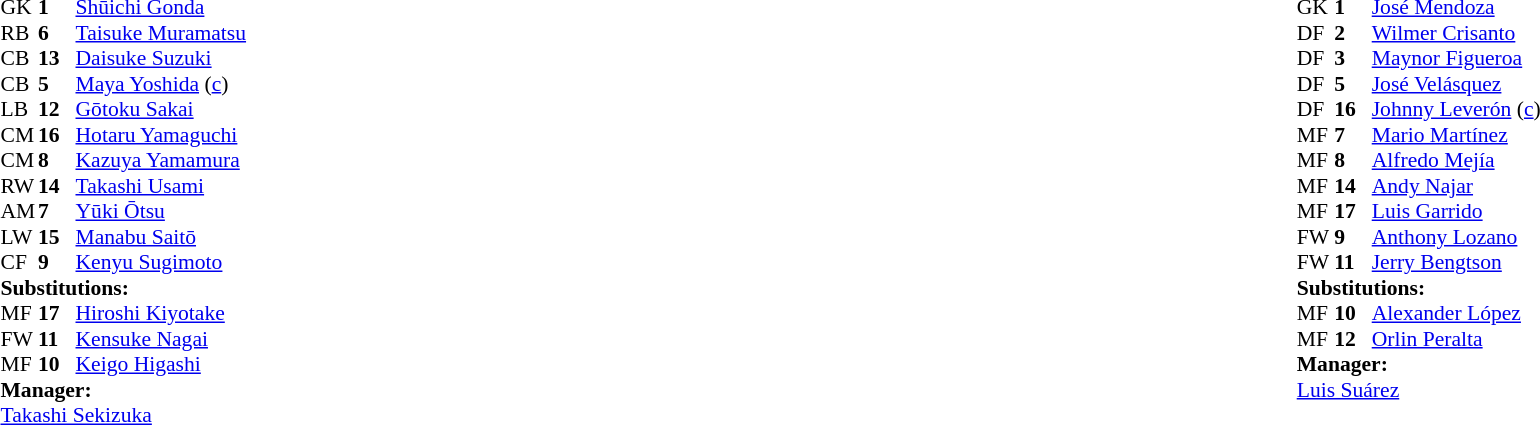<table width="100%">
<tr>
<td valign="top" width="50%"><br><table style="font-size: 90%" cellspacing="0" cellpadding="0">
<tr>
<th width=25></th>
<th width=25></th>
</tr>
<tr>
<td>GK</td>
<td><strong>1</strong></td>
<td><a href='#'>Shūichi Gonda</a></td>
</tr>
<tr>
<td>RB</td>
<td><strong>6</strong></td>
<td><a href='#'>Taisuke Muramatsu</a></td>
</tr>
<tr>
<td>CB</td>
<td><strong>13</strong></td>
<td><a href='#'>Daisuke Suzuki</a></td>
</tr>
<tr>
<td>CB</td>
<td><strong>5</strong></td>
<td><a href='#'>Maya Yoshida</a> (<a href='#'>c</a>)</td>
</tr>
<tr>
<td>LB</td>
<td><strong>12</strong></td>
<td><a href='#'>Gōtoku Sakai</a></td>
</tr>
<tr>
<td>CM</td>
<td><strong>16</strong></td>
<td><a href='#'>Hotaru Yamaguchi</a></td>
</tr>
<tr>
<td>CM</td>
<td><strong>8</strong></td>
<td><a href='#'>Kazuya Yamamura</a></td>
</tr>
<tr>
<td>RW</td>
<td><strong>14</strong></td>
<td><a href='#'>Takashi Usami</a></td>
</tr>
<tr>
<td>AM</td>
<td><strong>7</strong></td>
<td><a href='#'>Yūki Ōtsu</a></td>
<td></td>
<td></td>
</tr>
<tr>
<td>LW</td>
<td><strong>15</strong></td>
<td><a href='#'>Manabu Saitō</a></td>
<td></td>
<td></td>
</tr>
<tr>
<td>CF</td>
<td><strong>9</strong></td>
<td><a href='#'>Kenyu Sugimoto</a></td>
<td></td>
<td></td>
</tr>
<tr>
<td colspan=3><strong>Substitutions:</strong></td>
</tr>
<tr>
<td>MF</td>
<td><strong>17</strong></td>
<td><a href='#'>Hiroshi Kiyotake</a></td>
<td></td>
<td></td>
</tr>
<tr>
<td>FW</td>
<td><strong>11</strong></td>
<td><a href='#'>Kensuke Nagai</a></td>
<td></td>
<td></td>
</tr>
<tr>
<td>MF</td>
<td><strong>10</strong></td>
<td><a href='#'>Keigo Higashi</a></td>
<td></td>
<td></td>
</tr>
<tr>
<td colspan=3><strong>Manager:</strong></td>
</tr>
<tr>
<td colspan=3><a href='#'>Takashi Sekizuka</a></td>
</tr>
</table>
</td>
<td valign="top"></td>
<td valign="top" width="50%"><br><table style="font-size: 90%" cellspacing="0" cellpadding="0" align="center">
<tr>
<th width="25"></th>
<th width="25"></th>
</tr>
<tr>
<td>GK</td>
<td><strong>1</strong></td>
<td><a href='#'>José Mendoza</a></td>
</tr>
<tr>
<td>DF</td>
<td><strong>2</strong></td>
<td><a href='#'>Wilmer Crisanto</a></td>
<td></td>
</tr>
<tr>
<td>DF</td>
<td><strong>3</strong></td>
<td><a href='#'>Maynor Figueroa</a></td>
</tr>
<tr>
<td>DF</td>
<td><strong>5</strong></td>
<td><a href='#'>José Velásquez</a></td>
</tr>
<tr>
<td>DF</td>
<td><strong>16</strong></td>
<td><a href='#'>Johnny Leverón</a> (<a href='#'>c</a>)</td>
</tr>
<tr>
<td>MF</td>
<td><strong>7</strong></td>
<td><a href='#'>Mario Martínez</a></td>
</tr>
<tr>
<td>MF</td>
<td><strong>8</strong></td>
<td><a href='#'>Alfredo Mejía</a></td>
</tr>
<tr>
<td>MF</td>
<td><strong>14</strong></td>
<td><a href='#'>Andy Najar</a></td>
<td></td>
<td></td>
</tr>
<tr>
<td>MF</td>
<td><strong>17</strong></td>
<td><a href='#'>Luis Garrido</a></td>
</tr>
<tr>
<td>FW</td>
<td><strong>9</strong></td>
<td><a href='#'>Anthony Lozano</a></td>
<td></td>
<td></td>
</tr>
<tr>
<td>FW</td>
<td><strong>11</strong></td>
<td><a href='#'>Jerry Bengtson</a></td>
</tr>
<tr>
<td colspan=3><strong>Substitutions:</strong></td>
</tr>
<tr>
<td>MF</td>
<td><strong>10</strong></td>
<td><a href='#'>Alexander López</a></td>
<td></td>
<td></td>
</tr>
<tr>
<td>MF</td>
<td><strong>12</strong></td>
<td><a href='#'>Orlin Peralta</a></td>
<td></td>
<td></td>
</tr>
<tr>
<td colspan=3><strong>Manager:</strong></td>
</tr>
<tr>
<td colspan=3> <a href='#'>Luis Suárez</a></td>
</tr>
</table>
</td>
</tr>
</table>
